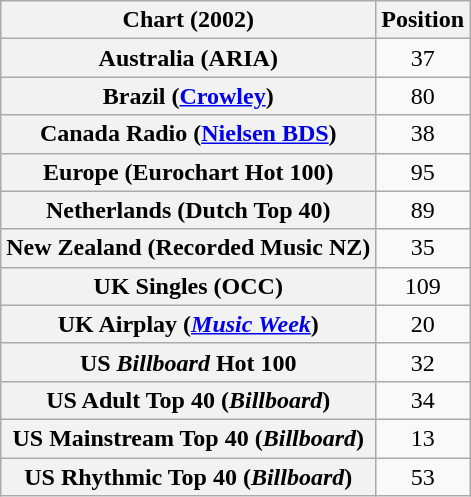<table class="wikitable sortable plainrowheaders" style="text-align:center">
<tr>
<th scope="col">Chart (2002)</th>
<th scope="col">Position</th>
</tr>
<tr>
<th scope="row">Australia (ARIA)</th>
<td>37</td>
</tr>
<tr>
<th scope="row">Brazil (<a href='#'>Crowley</a>)</th>
<td>80</td>
</tr>
<tr>
<th scope="row">Canada Radio (<a href='#'>Nielsen BDS</a>)</th>
<td>38</td>
</tr>
<tr>
<th scope="row">Europe (Eurochart Hot 100)</th>
<td>95</td>
</tr>
<tr>
<th scope="row">Netherlands (Dutch Top 40)</th>
<td>89</td>
</tr>
<tr>
<th scope="row">New Zealand (Recorded Music NZ)</th>
<td>35</td>
</tr>
<tr>
<th scope="row">UK Singles (OCC)</th>
<td>109</td>
</tr>
<tr>
<th scope="row">UK Airplay (<em><a href='#'>Music Week</a></em>)</th>
<td>20</td>
</tr>
<tr>
<th scope="row">US <em>Billboard</em> Hot 100</th>
<td>32</td>
</tr>
<tr>
<th scope="row">US Adult Top 40 (<em>Billboard</em>)</th>
<td>34</td>
</tr>
<tr>
<th scope="row">US Mainstream Top 40 (<em>Billboard</em>)</th>
<td>13</td>
</tr>
<tr>
<th scope="row">US Rhythmic Top 40 (<em>Billboard</em>)</th>
<td>53</td>
</tr>
</table>
